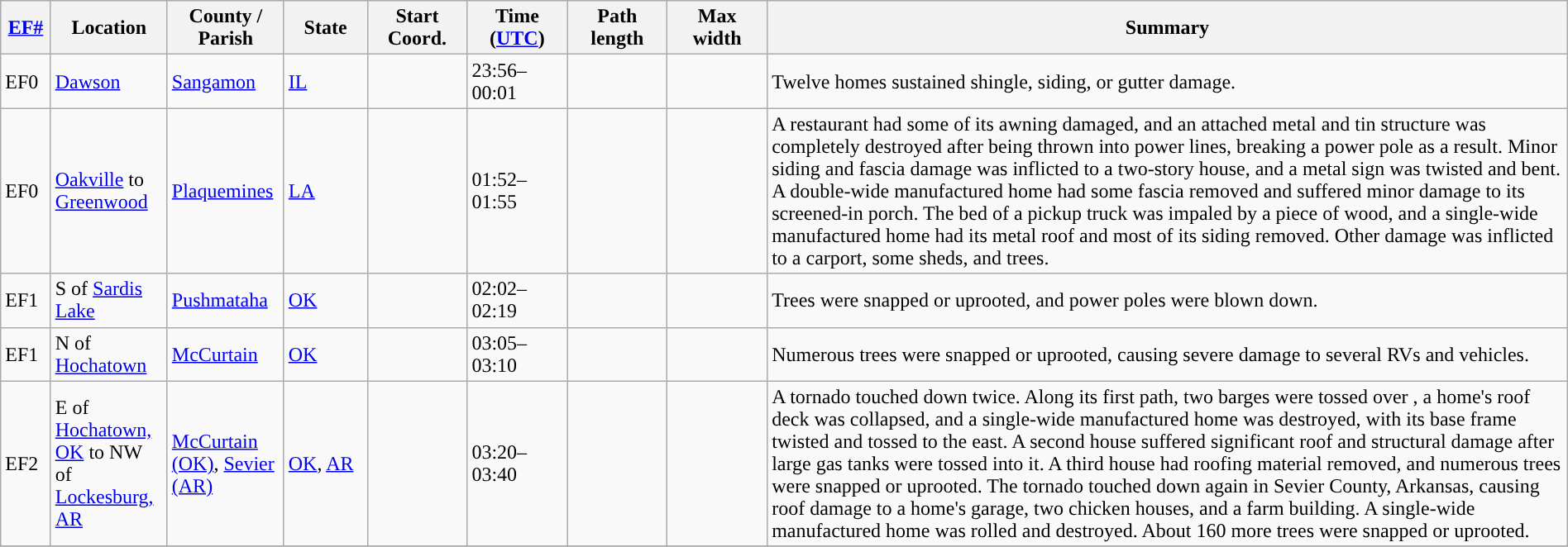<table class="wikitable sortable" style="width:100%;">
<tr>
<th scope="col"  style="width:3%; text-align:center;"><a href='#'>EF#</a></th>
<th scope="col"  style="width:7%; text-align:center;" class="unsortable">Location</th>
<th scope="col"  style="width:6%; text-align:center;" class="unsortable">County / Parish</th>
<th scope="col"  style="width:5%; text-align:center;">State</th>
<th scope="col"  style="width:6%; text-align:center;">Start Coord.</th>
<th scope="col"  style="width:6%; text-align:center;">Time (<a href='#'>UTC</a>)</th>
<th scope="col"  style="width:6%; text-align:center;">Path length</th>
<th scope="col"  style="width:6%; text-align:center;">Max width</th>
<th scope="col" class="unsortable" style="width:48%; text-align:center;">Summary</th>
</tr>
<tr>
<td>EF0</td>
<td><a href='#'>Dawson</a></td>
<td><a href='#'>Sangamon</a></td>
<td><a href='#'>IL</a></td>
<td></td>
<td>23:56–00:01</td>
<td></td>
<td></td>
<td>Twelve homes sustained shingle, siding, or gutter damage.</td>
</tr>
<tr>
<td>EF0</td>
<td><a href='#'>Oakville</a> to <a href='#'>Greenwood</a></td>
<td><a href='#'>Plaquemines</a></td>
<td><a href='#'>LA</a></td>
<td></td>
<td>01:52–01:55</td>
<td></td>
<td></td>
<td>A restaurant had some of its awning damaged, and an attached metal and tin structure was completely destroyed after being thrown  into power lines, breaking a power pole as a result. Minor siding and fascia damage was inflicted to a two-story house, and a metal sign was twisted and bent. A double-wide manufactured home had some fascia removed and suffered minor damage to its screened-in porch. The bed of a pickup truck was impaled by a piece of wood, and a single-wide manufactured home had its metal roof and most of its siding removed. Other damage was inflicted to a carport, some sheds, and trees.</td>
</tr>
<tr>
<td>EF1</td>
<td>S of <a href='#'>Sardis Lake</a></td>
<td><a href='#'>Pushmataha</a></td>
<td><a href='#'>OK</a></td>
<td></td>
<td>02:02–02:19</td>
<td></td>
<td></td>
<td>Trees were snapped or uprooted, and power poles were blown down.</td>
</tr>
<tr>
<td>EF1</td>
<td>N of <a href='#'>Hochatown</a></td>
<td><a href='#'>McCurtain</a></td>
<td><a href='#'>OK</a></td>
<td></td>
<td>03:05–03:10</td>
<td></td>
<td></td>
<td>Numerous trees were snapped or uprooted, causing severe damage to several RVs and vehicles.</td>
</tr>
<tr>
<td>EF2</td>
<td>E of <a href='#'>Hochatown, OK</a> to NW of <a href='#'>Lockesburg, AR</a></td>
<td><a href='#'>McCurtain (OK)</a>, <a href='#'>Sevier (AR)</a></td>
<td><a href='#'>OK</a>, <a href='#'>AR</a></td>
<td></td>
<td>03:20–03:40</td>
<td></td>
<td></td>
<td>A tornado touched down twice. Along its first path, two barges were tossed over , a home's roof deck was collapsed, and a single-wide manufactured home was destroyed, with its base frame twisted and tossed  to the east. A second house suffered significant roof and structural damage after large gas tanks were tossed into it. A third house had roofing material removed, and numerous trees were snapped or uprooted. The tornado touched down again in Sevier County, Arkansas, causing roof damage to a home's garage, two chicken houses, and a farm building. A single-wide manufactured home was rolled and destroyed. About 160 more trees were snapped or uprooted.</td>
</tr>
<tr>
</tr>
</table>
